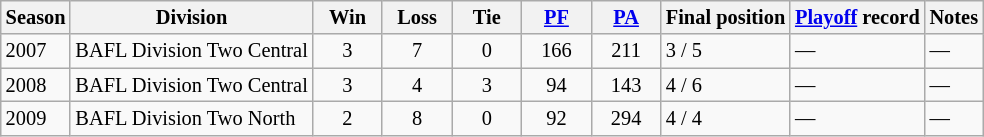<table class="wikitable" style="font-size: 85%;">
<tr>
<th>Season</th>
<th>Division</th>
<th width="40px">Win</th>
<th width="40px">Loss</th>
<th width="40px">Tie</th>
<th width="40px"><a href='#'>PF</a></th>
<th width="40px"><a href='#'>PA</a></th>
<th>Final position</th>
<th><a href='#'>Playoff</a> record</th>
<th>Notes</th>
</tr>
<tr>
<td>2007</td>
<td>BAFL Division Two Central</td>
<td align="center">3</td>
<td align="center">7</td>
<td align="center">0</td>
<td align="center">166</td>
<td align="center">211</td>
<td>3 / 5</td>
<td>—</td>
<td>—</td>
</tr>
<tr>
<td>2008</td>
<td>BAFL Division Two Central</td>
<td align="center">3</td>
<td align="center">4</td>
<td align="center">3</td>
<td align="center">94</td>
<td align="center">143</td>
<td>4 / 6</td>
<td>—</td>
<td>—</td>
</tr>
<tr>
<td>2009</td>
<td>BAFL Division Two North</td>
<td align="center">2</td>
<td align="center">8</td>
<td align="center">0</td>
<td align="center">92</td>
<td align="center">294</td>
<td>4 / 4</td>
<td>—</td>
<td>—</td>
</tr>
</table>
